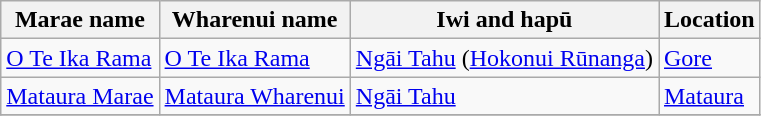<table class="wikitable sortable">
<tr>
<th>Marae name</th>
<th>Wharenui name</th>
<th>Iwi and hapū</th>
<th>Location</th>
</tr>
<tr>
<td><a href='#'>O Te Ika Rama</a></td>
<td><a href='#'>O Te Ika Rama</a></td>
<td><a href='#'>Ngāi Tahu</a> (<a href='#'>Hokonui Rūnanga</a>)</td>
<td><a href='#'>Gore</a></td>
</tr>
<tr>
<td><a href='#'>Mataura Marae</a></td>
<td><a href='#'>Mataura Wharenui</a></td>
<td><a href='#'>Ngāi Tahu</a></td>
<td><a href='#'>Mataura</a></td>
</tr>
<tr>
</tr>
</table>
